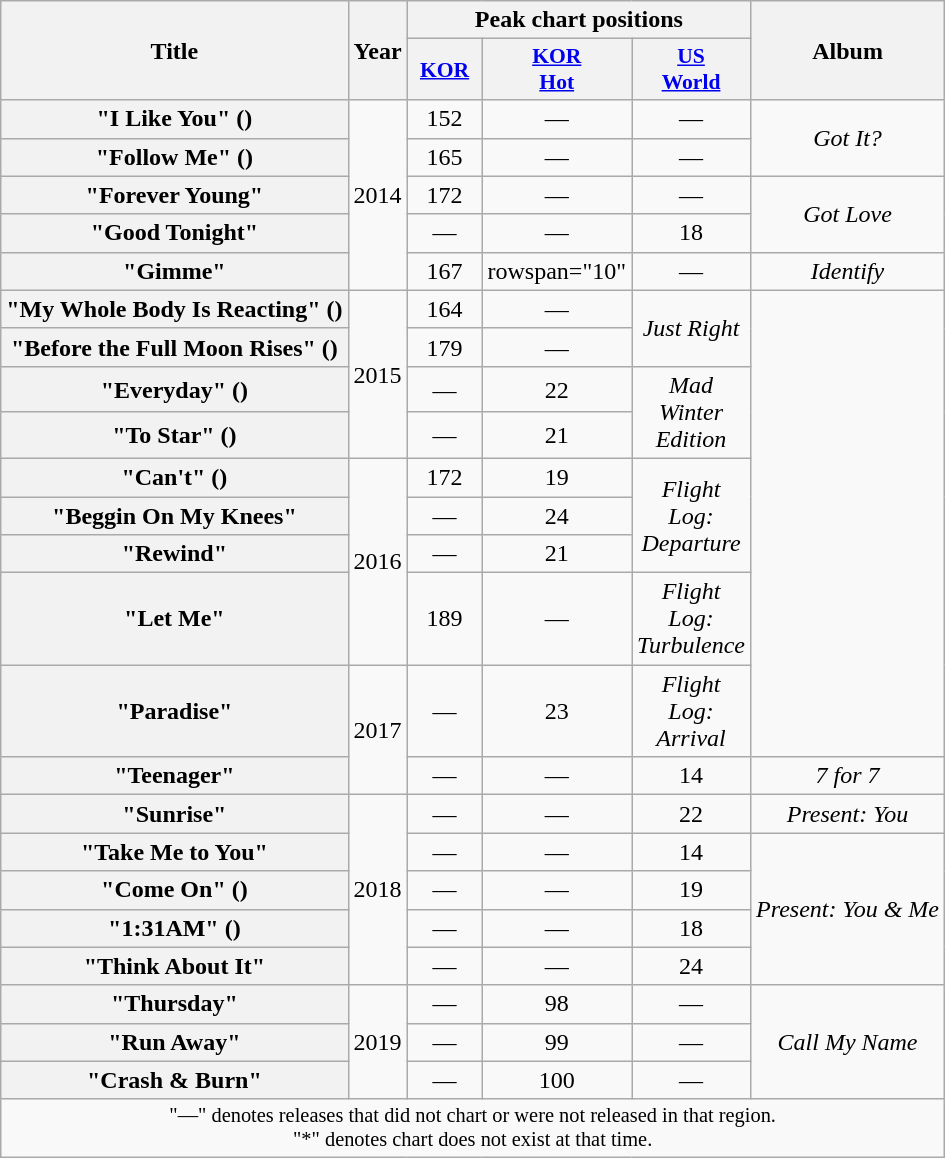<table class="wikitable plainrowheaders" style="text-align:center">
<tr>
<th scope="col" rowspan="2">Title</th>
<th scope="col" rowspan="2">Year</th>
<th scope="col" colspan="3">Peak chart positions</th>
<th scope="col" rowspan="2">Album</th>
</tr>
<tr>
<th scope="col" style="width:3em;font-size:90%"><a href='#'>KOR</a><br></th>
<th scope="col" style="width:3em;font-size:90%"><a href='#'>KOR<br>Hot</a><br></th>
<th scope="col" style="width:3em;font-size:90%"><a href='#'>US<br>World</a><br></th>
</tr>
<tr>
<th scope="row">"I Like You" ()</th>
<td rowspan="5">2014</td>
<td>152</td>
<td>—</td>
<td>—</td>
<td rowspan="2"><em>Got It?</em></td>
</tr>
<tr>
<th scope="row">"Follow Me" ()</th>
<td>165</td>
<td>—</td>
<td>—</td>
</tr>
<tr>
<th scope="row">"Forever Young"</th>
<td>172</td>
<td>—</td>
<td>—</td>
<td rowspan="2"><em>Got Love</em></td>
</tr>
<tr>
<th scope="row">"Good Tonight"</th>
<td>—</td>
<td>—</td>
<td>18</td>
</tr>
<tr>
<th scope="row">"Gimme"</th>
<td>167</td>
<td>rowspan="10" </td>
<td>—</td>
<td><em>Identify</em></td>
</tr>
<tr>
<th scope="row">"My Whole Body Is Reacting" ()</th>
<td rowspan="4">2015</td>
<td>164</td>
<td>—</td>
<td rowspan="2"><em>Just Right</em></td>
</tr>
<tr>
<th scope="row">"Before the Full Moon Rises" ()</th>
<td>179</td>
<td>—</td>
</tr>
<tr>
<th scope="row">"Everyday" ()</th>
<td>—</td>
<td>22</td>
<td rowspan="2"><em>Mad Winter Edition</em></td>
</tr>
<tr>
<th scope="row">"To Star" ()</th>
<td>—</td>
<td>21</td>
</tr>
<tr>
<th scope="row">"Can't" ()</th>
<td rowspan="4">2016</td>
<td>172</td>
<td>19</td>
<td rowspan="3"><em>Flight Log: Departure</em></td>
</tr>
<tr>
<th scope="row">"Beggin On My Knees"</th>
<td>—</td>
<td>24</td>
</tr>
<tr>
<th scope="row">"Rewind"</th>
<td>—</td>
<td>21</td>
</tr>
<tr>
<th scope="row">"Let Me"</th>
<td>189</td>
<td>—</td>
<td><em>Flight Log: Turbulence</em></td>
</tr>
<tr>
<th scope="row">"Paradise"</th>
<td rowspan="2">2017</td>
<td>—</td>
<td>23</td>
<td><em>Flight Log: Arrival</em></td>
</tr>
<tr>
<th scope="row">"Teenager"</th>
<td>—</td>
<td>—</td>
<td>14</td>
<td><em>7 for 7</em></td>
</tr>
<tr>
<th scope="row">"Sunrise"</th>
<td rowspan="5">2018</td>
<td>—</td>
<td>—</td>
<td>22</td>
<td><em>Present: You</em></td>
</tr>
<tr>
<th scope="row">"Take Me to You"</th>
<td>—</td>
<td>—</td>
<td>14</td>
<td rowspan="4"><em>Present: You & Me</em></td>
</tr>
<tr>
<th scope="row">"Come On" ()</th>
<td>—</td>
<td>—</td>
<td>19</td>
</tr>
<tr>
<th scope="row">"1:31AM" ()</th>
<td>—</td>
<td>—</td>
<td>18</td>
</tr>
<tr>
<th scope="row">"Think About It"</th>
<td>—</td>
<td>—</td>
<td>24</td>
</tr>
<tr>
<th scope="row">"Thursday"</th>
<td rowspan="3">2019</td>
<td>—</td>
<td>98</td>
<td>—</td>
<td rowspan="3"><em>Call My Name</em></td>
</tr>
<tr>
<th scope="row">"Run Away"</th>
<td>—</td>
<td>99</td>
<td>—</td>
</tr>
<tr>
<th scope="row">"Crash & Burn"</th>
<td>—</td>
<td>100</td>
<td>—</td>
</tr>
<tr>
<td colspan="6" style="font-size:85%">"—" denotes releases that did not chart or were not released in that region.<br>"*" denotes chart does not exist at that time.</td>
</tr>
</table>
